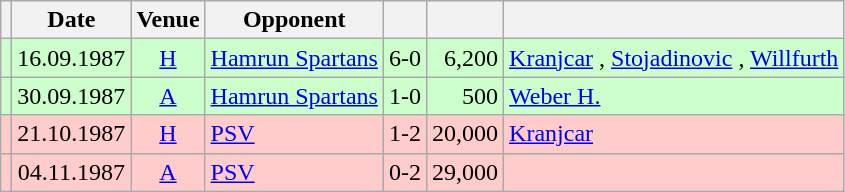<table class="wikitable" Style="text-align: center">
<tr>
<th></th>
<th>Date</th>
<th>Venue</th>
<th>Opponent</th>
<th></th>
<th></th>
<th></th>
</tr>
<tr style="background:#cfc">
<td></td>
<td>16.09.1987</td>
<td><a href='#'>H</a></td>
<td align="left"><a href='#'>Hamrun Spartans</a> </td>
<td>6-0</td>
<td align="right">6,200</td>
<td align="left"><a href='#'>Kranjcar</a>  , <a href='#'>Stojadinovic</a>   , <a href='#'>Willfurth</a> </td>
</tr>
<tr style="background:#cfc">
<td></td>
<td>30.09.1987</td>
<td><a href='#'>A</a></td>
<td align="left"><a href='#'>Hamrun Spartans</a> </td>
<td>1-0</td>
<td align="right">500</td>
<td align="left"><a href='#'>Weber H.</a> </td>
</tr>
<tr style="background:#fcc">
<td></td>
<td>21.10.1987</td>
<td><a href='#'>H</a></td>
<td align="left"><a href='#'>PSV</a> </td>
<td>1-2</td>
<td align="right">20,000</td>
<td align="left"><a href='#'>Kranjcar</a> </td>
</tr>
<tr style="background:#fcc">
<td></td>
<td>04.11.1987</td>
<td><a href='#'>A</a></td>
<td align="left"><a href='#'>PSV</a> </td>
<td>0-2</td>
<td align="right">29,000</td>
<td align="left"></td>
</tr>
</table>
